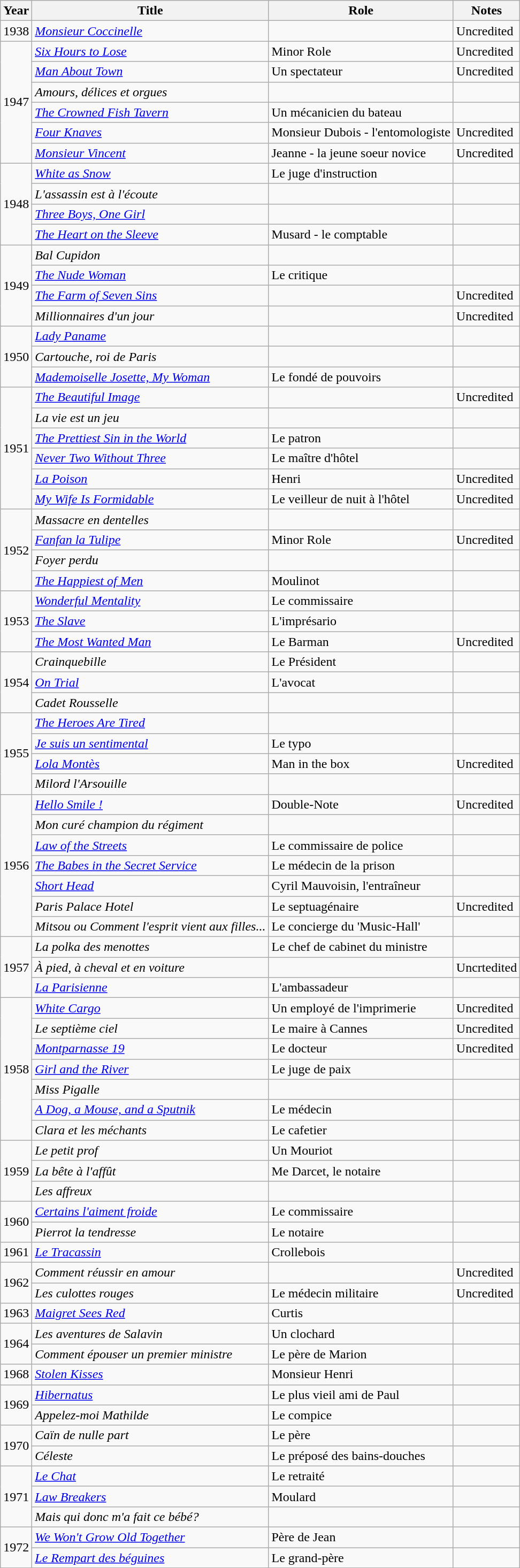<table class="wikitable sortable">
<tr>
<th>Year</th>
<th>Title</th>
<th>Role</th>
<th class="unsortable">Notes</th>
</tr>
<tr>
<td>1938</td>
<td><em><a href='#'>Monsieur Coccinelle</a></em></td>
<td></td>
<td>Uncredited</td>
</tr>
<tr>
<td rowspan=6>1947</td>
<td><em><a href='#'>Six Hours to Lose</a></em></td>
<td>Minor Role</td>
<td>Uncredited</td>
</tr>
<tr>
<td><em><a href='#'>Man About Town</a></em></td>
<td>Un spectateur</td>
<td>Uncredited</td>
</tr>
<tr>
<td><em>Amours, délices et orgues</em></td>
<td></td>
<td></td>
</tr>
<tr>
<td><em><a href='#'>The Crowned Fish Tavern</a></em></td>
<td>Un mécanicien du bateau</td>
<td></td>
</tr>
<tr>
<td><em><a href='#'>Four Knaves</a></em></td>
<td>Monsieur Dubois - l'entomologiste</td>
<td>Uncredited</td>
</tr>
<tr>
<td><em><a href='#'>Monsieur Vincent</a></em></td>
<td>Jeanne - la jeune soeur novice</td>
<td>Uncredited</td>
</tr>
<tr>
<td rowspan=4>1948</td>
<td><em><a href='#'>White as Snow</a></em></td>
<td>Le juge d'instruction</td>
<td></td>
</tr>
<tr>
<td><em>L'assassin est à l'écoute</em></td>
<td></td>
<td></td>
</tr>
<tr>
<td><em><a href='#'>Three Boys, One Girl</a></em></td>
<td></td>
<td></td>
</tr>
<tr>
<td><em><a href='#'>The Heart on the Sleeve</a></em></td>
<td>Musard - le comptable</td>
<td></td>
</tr>
<tr>
<td rowspan=4>1949</td>
<td><em>Bal Cupidon</em></td>
<td></td>
<td></td>
</tr>
<tr>
<td><em><a href='#'>The Nude Woman</a></em></td>
<td>Le critique</td>
<td></td>
</tr>
<tr>
<td><em><a href='#'>The Farm of Seven Sins</a></em></td>
<td></td>
<td>Uncredited</td>
</tr>
<tr>
<td><em>Millionnaires d'un jour</em></td>
<td></td>
<td>Uncredited</td>
</tr>
<tr>
<td rowspan=3>1950</td>
<td><em><a href='#'>Lady Paname</a></em></td>
<td></td>
<td></td>
</tr>
<tr>
<td><em>Cartouche, roi de Paris</em></td>
<td></td>
<td></td>
</tr>
<tr>
<td><em><a href='#'>Mademoiselle Josette, My Woman</a></em></td>
<td>Le fondé de pouvoirs</td>
<td></td>
</tr>
<tr>
<td rowspan=6>1951</td>
<td><em><a href='#'>The Beautiful Image</a></em></td>
<td></td>
<td>Uncredited</td>
</tr>
<tr>
<td><em>La vie est un jeu</em></td>
<td></td>
<td></td>
</tr>
<tr>
<td><em><a href='#'>The Prettiest Sin in the World</a></em></td>
<td>Le patron</td>
<td></td>
</tr>
<tr>
<td><em><a href='#'>Never Two Without Three</a></em></td>
<td>Le maître d'hôtel</td>
<td></td>
</tr>
<tr>
<td><em><a href='#'>La Poison</a></em></td>
<td>Henri</td>
<td>Uncredited</td>
</tr>
<tr>
<td><em><a href='#'>My Wife Is Formidable</a></em></td>
<td>Le veilleur de nuit à l'hôtel</td>
<td>Uncredited</td>
</tr>
<tr>
<td rowspan=4>1952</td>
<td><em>Massacre en dentelles</em></td>
<td></td>
<td></td>
</tr>
<tr>
<td><em><a href='#'>Fanfan la Tulipe</a></em></td>
<td>Minor Role</td>
<td>Uncredited</td>
</tr>
<tr>
<td><em>Foyer perdu</em></td>
<td></td>
<td></td>
</tr>
<tr>
<td><em><a href='#'>The Happiest of Men</a></em></td>
<td>Moulinot</td>
<td></td>
</tr>
<tr>
<td rowspan=3>1953</td>
<td><em><a href='#'>Wonderful Mentality</a></em></td>
<td>Le commissaire</td>
<td></td>
</tr>
<tr>
<td><em><a href='#'>The Slave</a></em></td>
<td>L'imprésario</td>
<td></td>
</tr>
<tr>
<td><em><a href='#'>The Most Wanted Man</a></em></td>
<td>Le Barman</td>
<td>Uncredited</td>
</tr>
<tr>
<td rowspan=3>1954</td>
<td><em>Crainquebille</em></td>
<td>Le Président</td>
<td></td>
</tr>
<tr>
<td><em><a href='#'>On Trial</a></em></td>
<td>L'avocat</td>
<td></td>
</tr>
<tr>
<td><em>Cadet Rousselle</em></td>
<td></td>
<td></td>
</tr>
<tr>
<td rowspan=4>1955</td>
<td><em><a href='#'>The Heroes Are Tired</a></em></td>
<td></td>
<td></td>
</tr>
<tr>
<td><em><a href='#'>Je suis un sentimental</a></em></td>
<td>Le typo</td>
<td></td>
</tr>
<tr>
<td><em><a href='#'>Lola Montès</a></em></td>
<td>Man in the box</td>
<td>Uncredited</td>
</tr>
<tr>
<td><em>Milord l'Arsouille</em></td>
<td></td>
<td></td>
</tr>
<tr>
<td rowspan=7>1956</td>
<td><em><a href='#'>Hello Smile !</a></em></td>
<td>Double-Note</td>
<td>Uncredited</td>
</tr>
<tr>
<td><em>Mon curé champion du régiment</em></td>
<td></td>
<td></td>
</tr>
<tr>
<td><em><a href='#'>Law of the Streets</a></em></td>
<td>Le commissaire de police</td>
<td></td>
</tr>
<tr>
<td><em><a href='#'>The Babes in the Secret Service</a></em></td>
<td>Le médecin de la prison</td>
<td></td>
</tr>
<tr>
<td><em><a href='#'>Short Head</a></em></td>
<td>Cyril Mauvoisin, l'entraîneur</td>
<td></td>
</tr>
<tr>
<td><em>Paris Palace Hotel</em></td>
<td>Le septuagénaire</td>
<td>Uncredited</td>
</tr>
<tr>
<td><em>Mitsou ou Comment l'esprit vient aux filles...</em></td>
<td>Le concierge du 'Music-Hall'</td>
<td></td>
</tr>
<tr>
<td rowspan=3>1957</td>
<td><em>La polka des menottes</em></td>
<td>Le chef de cabinet du ministre</td>
<td></td>
</tr>
<tr>
<td><em>À pied, à cheval et en voiture</em></td>
<td></td>
<td>Uncrtedited</td>
</tr>
<tr>
<td><em><a href='#'>La Parisienne</a></em></td>
<td>L'ambassadeur</td>
<td></td>
</tr>
<tr>
<td rowspan=7>1958</td>
<td><em><a href='#'>White Cargo</a></em></td>
<td>Un employé de l'imprimerie</td>
<td>Uncredited</td>
</tr>
<tr>
<td><em>Le septième ciel</em></td>
<td>Le maire à Cannes</td>
<td>Uncredited</td>
</tr>
<tr>
<td><em><a href='#'>Montparnasse 19</a></em></td>
<td>Le docteur</td>
<td>Uncredited</td>
</tr>
<tr>
<td><em><a href='#'>Girl and the River</a></em></td>
<td>Le juge de paix</td>
<td></td>
</tr>
<tr>
<td><em>Miss Pigalle</em></td>
<td></td>
<td></td>
</tr>
<tr>
<td><em><a href='#'>A Dog, a Mouse, and a Sputnik</a></em></td>
<td>Le médecin</td>
<td></td>
</tr>
<tr>
<td><em>Clara et les méchants</em></td>
<td>Le cafetier</td>
<td></td>
</tr>
<tr>
<td rowspan=3>1959</td>
<td><em>Le petit prof</em></td>
<td>Un Mouriot</td>
<td></td>
</tr>
<tr>
<td><em>La bête à l'affût</em></td>
<td>Me Darcet, le notaire</td>
<td></td>
</tr>
<tr>
<td><em>Les affreux</em></td>
<td></td>
<td></td>
</tr>
<tr>
<td rowspan=2>1960</td>
<td><em><a href='#'>Certains l'aiment froide</a></em></td>
<td>Le commissaire</td>
<td></td>
</tr>
<tr>
<td><em>Pierrot la tendresse</em></td>
<td>Le notaire</td>
<td></td>
</tr>
<tr>
<td>1961</td>
<td><em><a href='#'>Le Tracassin</a></em></td>
<td>Crollebois</td>
<td></td>
</tr>
<tr>
<td rowspan=2>1962</td>
<td><em>Comment réussir en amour</em></td>
<td></td>
<td>Uncredited</td>
</tr>
<tr>
<td><em>Les culottes rouges</em></td>
<td>Le médecin militaire</td>
<td>Uncredited</td>
</tr>
<tr>
<td>1963</td>
<td><em><a href='#'>Maigret Sees Red</a></em></td>
<td>Curtis</td>
<td></td>
</tr>
<tr>
<td rowspan=2>1964</td>
<td><em>Les aventures de Salavin</em></td>
<td>Un clochard</td>
<td></td>
</tr>
<tr>
<td><em>Comment épouser un premier ministre</em></td>
<td>Le père de Marion</td>
<td></td>
</tr>
<tr>
<td>1968</td>
<td><em><a href='#'>Stolen Kisses</a></em></td>
<td>Monsieur Henri</td>
<td></td>
</tr>
<tr>
<td rowspan=2>1969</td>
<td><em><a href='#'>Hibernatus</a></em></td>
<td>Le plus vieil ami de Paul</td>
<td></td>
</tr>
<tr>
<td><em>Appelez-moi Mathilde</em></td>
<td>Le compice</td>
<td></td>
</tr>
<tr>
<td rowspan=2>1970</td>
<td><em>Caïn de nulle part</em></td>
<td>Le père</td>
<td></td>
</tr>
<tr>
<td><em>Céleste</em></td>
<td>Le préposé des bains-douches</td>
<td></td>
</tr>
<tr>
<td rowspan=3>1971</td>
<td><em><a href='#'>Le Chat</a></em></td>
<td>Le retraité</td>
<td></td>
</tr>
<tr>
<td><em><a href='#'>Law Breakers</a></em></td>
<td>Moulard</td>
<td></td>
</tr>
<tr>
<td><em>Mais qui donc m'a fait ce bébé?</em></td>
<td></td>
<td></td>
</tr>
<tr>
<td rowspan=2>1972</td>
<td><em><a href='#'>We Won't Grow Old Together</a></em></td>
<td>Père de Jean</td>
<td></td>
</tr>
<tr>
<td><em><a href='#'>Le Rempart des béguines</a></em></td>
<td>Le grand-père</td>
<td></td>
</tr>
</table>
